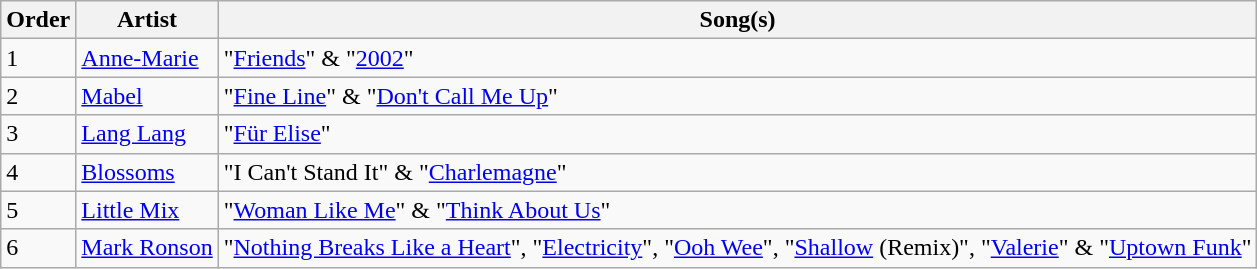<table class="wikitable">
<tr>
<th>Order</th>
<th>Artist</th>
<th>Song(s)</th>
</tr>
<tr>
<td>1</td>
<td><a href='#'>Anne-Marie</a></td>
<td>"<a href='#'>Friends</a>" & "<a href='#'>2002</a>"</td>
</tr>
<tr>
<td>2</td>
<td><a href='#'>Mabel</a></td>
<td>"<a href='#'>Fine Line</a>" & "<a href='#'>Don't Call Me Up</a>"</td>
</tr>
<tr>
<td>3</td>
<td><a href='#'>Lang Lang</a></td>
<td>"<a href='#'>Für Elise</a>"</td>
</tr>
<tr>
<td>4</td>
<td><a href='#'>Blossoms</a></td>
<td>"I Can't Stand It" & "<a href='#'>Charlemagne</a>"</td>
</tr>
<tr>
<td>5</td>
<td><a href='#'>Little Mix</a></td>
<td>"<a href='#'>Woman Like Me</a>" & "<a href='#'>Think About Us</a>"</td>
</tr>
<tr>
<td>6</td>
<td><a href='#'>Mark Ronson</a></td>
<td>"<a href='#'>Nothing Breaks Like a Heart</a>", "<a href='#'>Electricity</a>", "<a href='#'>Ooh Wee</a>", "<a href='#'>Shallow</a> (Remix)", "<a href='#'>Valerie</a>" & "<a href='#'>Uptown Funk</a>"</td>
</tr>
</table>
